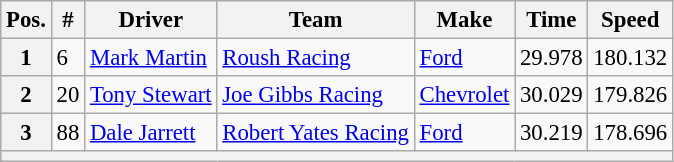<table class="wikitable" style="font-size:95%">
<tr>
<th>Pos.</th>
<th>#</th>
<th>Driver</th>
<th>Team</th>
<th>Make</th>
<th>Time</th>
<th>Speed</th>
</tr>
<tr>
<th>1</th>
<td>6</td>
<td><a href='#'>Mark Martin</a></td>
<td><a href='#'>Roush Racing</a></td>
<td><a href='#'>Ford</a></td>
<td>29.978</td>
<td>180.132</td>
</tr>
<tr>
<th>2</th>
<td>20</td>
<td><a href='#'>Tony Stewart</a></td>
<td><a href='#'>Joe Gibbs Racing</a></td>
<td><a href='#'>Chevrolet</a></td>
<td>30.029</td>
<td>179.826</td>
</tr>
<tr>
<th>3</th>
<td>88</td>
<td><a href='#'>Dale Jarrett</a></td>
<td><a href='#'>Robert Yates Racing</a></td>
<td><a href='#'>Ford</a></td>
<td>30.219</td>
<td>178.696</td>
</tr>
<tr>
<th colspan="7"></th>
</tr>
</table>
